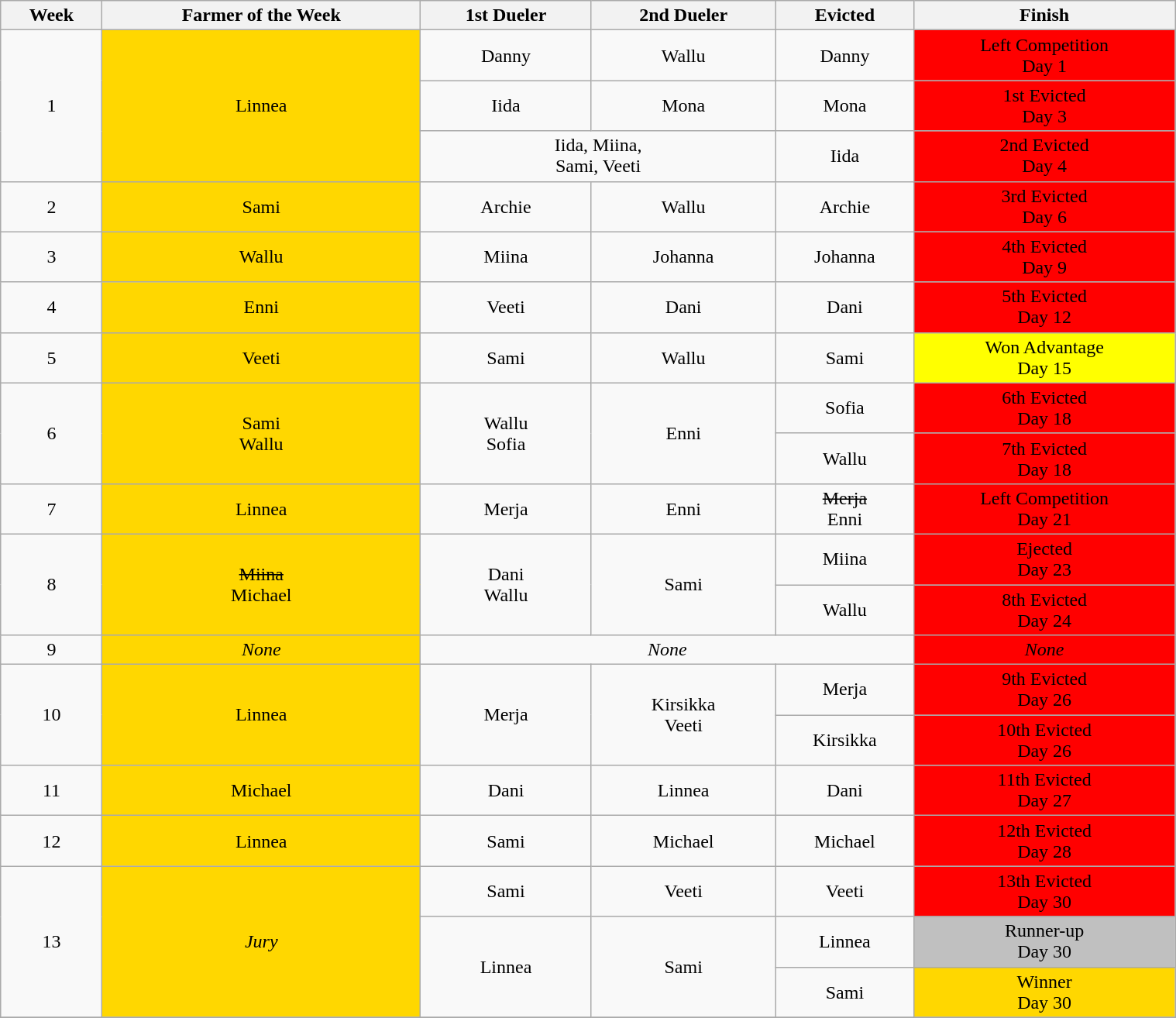<table class="wikitable" style="font-size:100%; text-align:center; width: 80%; margin-left: auto; margin-right: auto;">
<tr>
<th>Week</th>
<th>Farmer of the Week</th>
<th>1st Dueler</th>
<th>2nd Dueler</th>
<th>Evicted</th>
<th>Finish</th>
</tr>
<tr>
<td rowspan="3">1</td>
<td rowspan="3" style="background:gold;">Linnea</td>
<td rowspan="1">Danny</td>
<td rowspan="1">Wallu</td>
<td rowspan="1">Danny</td>
<td rowspan="1" style="background:#ff0000">Left Competition<br>Day 1</td>
</tr>
<tr>
<td rowspan="1">Iida</td>
<td rowspan="1">Mona</td>
<td rowspan="1">Mona</td>
<td rowspan="1" style="background:#ff0000">1st Evicted<br>Day 3</td>
</tr>
<tr>
<td rowspan="1" colspan="2">Iida, Miina,<br>Sami, Veeti</td>
<td rowspan="1">Iida</td>
<td rowspan="1" style="background:#ff0000">2nd Evicted<br>Day 4</td>
</tr>
<tr>
<td>2</td>
<td style="background:gold;">Sami</td>
<td>Archie</td>
<td>Wallu</td>
<td>Archie</td>
<td style="background:#ff0000">3rd Evicted<br>Day 6</td>
</tr>
<tr>
<td>3</td>
<td style="background:gold;">Wallu</td>
<td>Miina</td>
<td>Johanna</td>
<td>Johanna</td>
<td style="background:#ff0000">4th Evicted<br>Day 9</td>
</tr>
<tr>
<td>4</td>
<td style="background:gold;">Enni</td>
<td>Veeti</td>
<td>Dani</td>
<td>Dani</td>
<td style="background:#ff0000">5th Evicted<br>Day 12</td>
</tr>
<tr>
<td>5</td>
<td style="background:gold;">Veeti</td>
<td>Sami</td>
<td>Wallu</td>
<td>Sami</td>
<td style="background:yellow">Won Advantage<br>Day 15</td>
</tr>
<tr>
<td rowspan="2">6</td>
<td rowspan="2" style="background:gold;">Sami<br>Wallu</td>
<td rowspan="2">Wallu<br>Sofia</td>
<td rowspan="2">Enni</td>
<td rowspan="1">Sofia</td>
<td rowspan="1" style="background:#ff0000">6th Evicted<br>Day 18</td>
</tr>
<tr>
<td rowspan="1">Wallu</td>
<td rowspan="1" style="background:#ff0000">7th Evicted<br>Day 18</td>
</tr>
<tr>
<td>7</td>
<td style="background:gold;">Linnea</td>
<td>Merja</td>
<td>Enni</td>
<td><s>Merja</s><br>Enni</td>
<td style="background:#ff0000">Left Competition<br>Day 21</td>
</tr>
<tr>
<td rowspan="2">8</td>
<td rowspan="2" style="background:gold;"><s>Miina</s><br>Michael</td>
<td rowspan="2">Dani<br>Wallu</td>
<td rowspan="2">Sami</td>
<td rowspan="1">Miina</td>
<td rowspan="1" style="background:#ff0000">Ejected<br>Day 23</td>
</tr>
<tr>
<td rowspan="1">Wallu</td>
<td rowspan="1" style="background:#ff0000">8th Evicted<br>Day 24</td>
</tr>
<tr>
<td>9</td>
<td style="background:gold;"><em>None</em></td>
<td colspan="3"><em>None</em></td>
<td style="background:#ff0000"><em>None</em></td>
</tr>
<tr>
<td rowspan="2">10</td>
<td rowspan="2" style="background:gold;">Linnea</td>
<td rowspan="2">Merja</td>
<td rowspan="2">Kirsikka<br>Veeti</td>
<td rowspan="1">Merja</td>
<td rowspan="1" style="background:#ff0000">9th Evicted<br>Day 26</td>
</tr>
<tr>
<td rowspan="1">Kirsikka</td>
<td rowspan="1" style="background:#ff0000">10th Evicted<br>Day 26</td>
</tr>
<tr>
<td>11</td>
<td style="background:gold;">Michael</td>
<td>Dani</td>
<td>Linnea</td>
<td>Dani</td>
<td style="background:#ff0000">11th Evicted<br>Day 27</td>
</tr>
<tr>
<td>12</td>
<td style="background:gold;">Linnea</td>
<td>Sami</td>
<td>Michael</td>
<td>Michael</td>
<td style="background:#ff0000">12th Evicted<br>Day 28</td>
</tr>
<tr>
<td rowspan="3">13</td>
<td rowspan="3" style="background:gold;"><em>Jury</em></td>
<td rowspan="1">Sami</td>
<td rowspan="1">Veeti</td>
<td rowspan="1">Veeti</td>
<td rowspan="1" style="background:#ff0000">13th Evicted<br>Day 30</td>
</tr>
<tr>
<td rowspan="2">Linnea</td>
<td rowspan="2">Sami</td>
<td rowspan="1">Linnea</td>
<td rowspan="1" style="background:silver">Runner-up<br>Day 30</td>
</tr>
<tr>
<td rowspan="1">Sami</td>
<td rowspan="1" style="background:gold">Winner<br>Day 30</td>
</tr>
<tr>
</tr>
</table>
